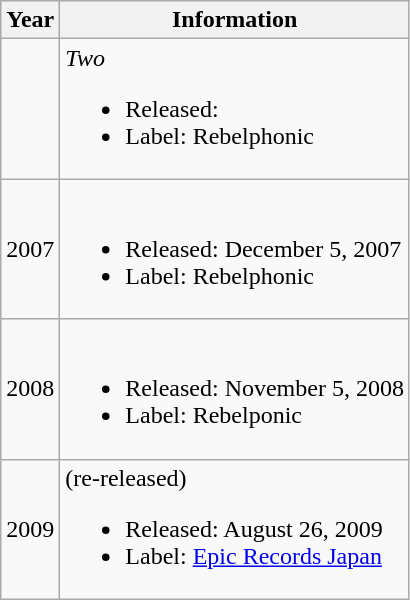<table class="wikitable">
<tr>
<th>Year</th>
<th>Information</th>
</tr>
<tr>
<td></td>
<td><em>Two</em><br><ul><li>Released:</li><li>Label: Rebelphonic</li></ul></td>
</tr>
<tr>
<td>2007</td>
<td><em></em><br><ul><li>Released: December 5, 2007</li><li>Label: Rebelphonic</li></ul></td>
</tr>
<tr>
<td>2008</td>
<td><em></em><br><ul><li>Released: November 5, 2008</li><li>Label: Rebelponic</li></ul></td>
</tr>
<tr>
<td>2009</td>
<td><em></em> (re-released)<br><ul><li>Released: August 26, 2009</li><li>Label: <a href='#'>Epic Records Japan</a></li></ul></td>
</tr>
</table>
